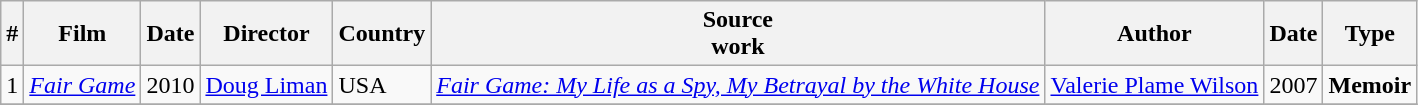<table class="wikitable">
<tr>
<th>#</th>
<th>Film</th>
<th>Date</th>
<th>Director</th>
<th>Country</th>
<th>Source<br>work</th>
<th>Author</th>
<th>Date</th>
<th>Type</th>
</tr>
<tr>
<td>1</td>
<td><em><a href='#'>Fair Game</a></em></td>
<td>2010</td>
<td><a href='#'>Doug Liman</a></td>
<td>USA</td>
<td><em><a href='#'>Fair Game: My Life as a Spy, My Betrayal by the White House</a></em></td>
<td><a href='#'>Valerie Plame Wilson</a></td>
<td>2007</td>
<td><strong>Memoir</strong></td>
</tr>
<tr>
</tr>
</table>
